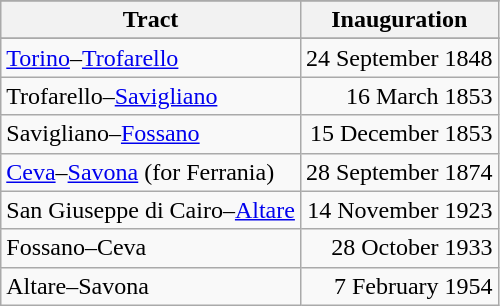<table class="wikitable" style="float:center">
<tr>
</tr>
<tr style="background:#efefef;">
<th>Tract</th>
<th>Inauguration</th>
</tr>
<tr>
</tr>
<tr>
<td align="left"><a href='#'>Torino</a>–<a href='#'>Trofarello</a></td>
<td align="right">24 September 1848</td>
</tr>
<tr>
<td align="left">Trofarello–<a href='#'>Savigliano</a></td>
<td align="right">16 March 1853</td>
</tr>
<tr>
<td align="left">Savigliano–<a href='#'>Fossano</a></td>
<td align="right">15 December 1853</td>
</tr>
<tr>
<td align="left"><a href='#'>Ceva</a>–<a href='#'>Savona</a> (for Ferrania)</td>
<td align="right">28 September 1874</td>
</tr>
<tr>
<td align="left">San Giuseppe di Cairo–<a href='#'>Altare</a></td>
<td align="right">14 November 1923</td>
</tr>
<tr>
<td align="left">Fossano–Ceva</td>
<td align="right">28 October 1933</td>
</tr>
<tr>
<td align="left">Altare–Savona</td>
<td align="right">7 February 1954</td>
</tr>
</table>
